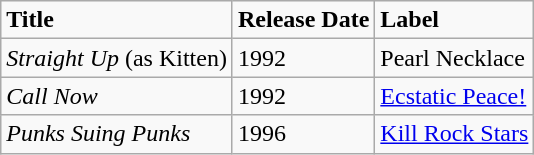<table class="wikitable">
<tr>
<td><strong>Title</strong></td>
<td><strong>Release Date</strong></td>
<td><strong>Label</strong></td>
</tr>
<tr>
<td><em>Straight Up</em> (as Kitten)</td>
<td>1992</td>
<td>Pearl Necklace</td>
</tr>
<tr>
<td><em>Call Now</em></td>
<td>1992</td>
<td><a href='#'>Ecstatic Peace!</a></td>
</tr>
<tr>
<td><em>Punks Suing Punks</em></td>
<td>1996</td>
<td><a href='#'>Kill Rock Stars</a></td>
</tr>
</table>
